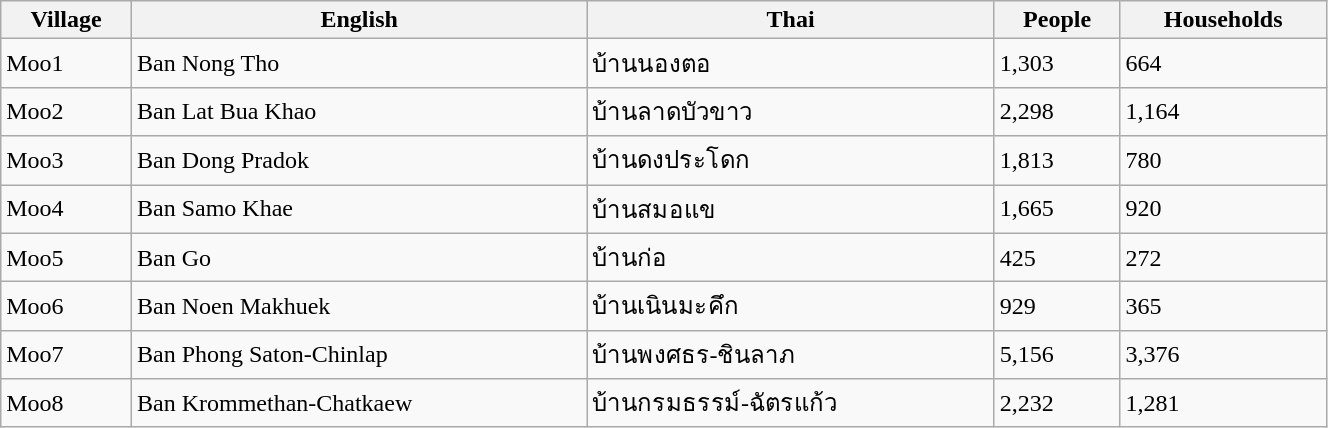<table class="wikitable" style="width:70%;">
<tr>
<th>Village</th>
<th>English</th>
<th>Thai</th>
<th>People</th>
<th>Households</th>
</tr>
<tr>
<td>Moo1</td>
<td>Ban Nong Tho</td>
<td>บ้านนองตอ</td>
<td>1,303</td>
<td>664</td>
</tr>
<tr>
<td>Moo2</td>
<td>Ban Lat Bua Khao</td>
<td>บ้านลาดบัวขาว</td>
<td>2,298</td>
<td>1,164</td>
</tr>
<tr>
<td>Moo3</td>
<td>Ban Dong Pradok</td>
<td>บ้านดงประโดก</td>
<td>1,813</td>
<td>780</td>
</tr>
<tr>
<td>Moo4</td>
<td>Ban Samo Khae</td>
<td>บ้านสมอแข</td>
<td>1,665</td>
<td>920</td>
</tr>
<tr>
<td>Moo5</td>
<td>Ban Go</td>
<td>บ้านก่อ</td>
<td>425</td>
<td>272</td>
</tr>
<tr>
<td>Moo6</td>
<td>Ban Noen Makhuek</td>
<td>บ้านเนินมะคึก</td>
<td>929</td>
<td>365</td>
</tr>
<tr>
<td>Moo7</td>
<td>Ban Phong Saton-Chinlap</td>
<td>บ้านพงศธร-ชินลาภ</td>
<td>5,156</td>
<td>3,376</td>
</tr>
<tr>
<td>Moo8</td>
<td>Ban Krommethan-Chatkaew</td>
<td>บ้านกรมธรรม์-ฉัตรแก้ว</td>
<td>2,232</td>
<td>1,281</td>
</tr>
</table>
